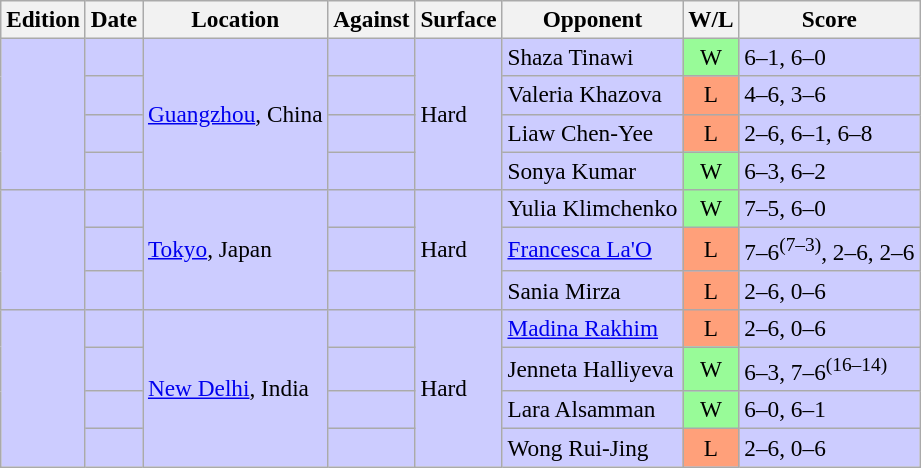<table class=wikitable style=font-size:97%>
<tr>
<th>Edition</th>
<th>Date</th>
<th>Location</th>
<th>Against</th>
<th>Surface</th>
<th>Opponent</th>
<th>W/L</th>
<th>Score</th>
</tr>
<tr style="background:#ccf;">
<td rowspan="4"></td>
<td></td>
<td rowspan="4"><a href='#'>Guangzhou</a>, China</td>
<td> </td>
<td rowspan="4">Hard</td>
<td> Shaza Tinawi</td>
<td style="text-align:center; background:#98fb98;">W</td>
<td>6–1, 6–0</td>
</tr>
<tr style="background:#ccf;">
<td></td>
<td> </td>
<td> Valeria Khazova</td>
<td style="text-align:center; background:#ffa07a;">L</td>
<td>4–6, 3–6</td>
</tr>
<tr style="background:#ccf;">
<td></td>
<td> </td>
<td> Liaw Chen-Yee</td>
<td style="text-align:center; background:#ffa07a;">L</td>
<td>2–6, 6–1, 6–8</td>
</tr>
<tr style="background:#ccf;">
<td></td>
<td> </td>
<td> Sonya Kumar</td>
<td style="text-align:center; background:#98fb98;">W</td>
<td>6–3, 6–2</td>
</tr>
<tr style="background:#ccf;">
<td rowspan="3"></td>
<td></td>
<td rowspan="3"><a href='#'>Tokyo</a>, Japan</td>
<td> </td>
<td rowspan="3">Hard</td>
<td> Yulia Klimchenko</td>
<td style="text-align:center; background:#98fb98;">W</td>
<td>7–5, 6–0</td>
</tr>
<tr style="background:#ccf;">
<td></td>
<td> </td>
<td> <a href='#'>Francesca La'O</a></td>
<td style="text-align:center; background:#ffa07a;">L</td>
<td>7–6<sup>(7–3)</sup>, 2–6, 2–6</td>
</tr>
<tr style="background:#ccf;">
<td></td>
<td> </td>
<td> Sania Mirza</td>
<td style="text-align:center; background:#ffa07a;">L</td>
<td>2–6, 0–6</td>
</tr>
<tr style="background:#ccf;">
<td rowspan="4"></td>
<td></td>
<td rowspan="4"><a href='#'>New Delhi</a>, India</td>
<td> </td>
<td rowspan="4">Hard</td>
<td> <a href='#'>Madina Rakhim</a></td>
<td style="text-align:center; background:#ffa07a;">L</td>
<td>2–6, 0–6</td>
</tr>
<tr style="background:#ccf;">
<td></td>
<td> </td>
<td> Jenneta Halliyeva</td>
<td style="text-align:center; background:#98fb98;">W</td>
<td>6–3, 7–6<sup>(16–14)</sup></td>
</tr>
<tr style="background:#ccf;">
<td></td>
<td> </td>
<td> Lara Alsamman</td>
<td style="text-align:center; background:#98fb98;">W</td>
<td>6–0, 6–1</td>
</tr>
<tr style="background:#ccf;">
<td></td>
<td> </td>
<td> Wong Rui-Jing</td>
<td style="text-align:center; background:#ffa07a;">L</td>
<td>2–6, 0–6</td>
</tr>
</table>
